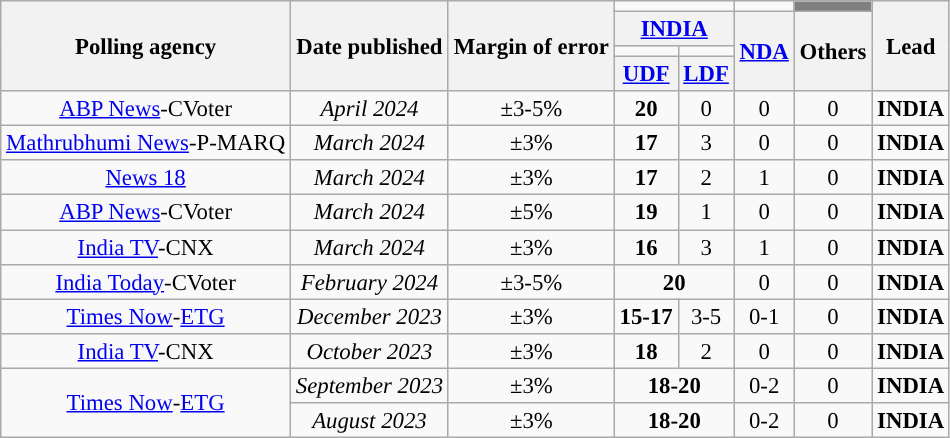<table class="wikitable sortable" style="text-align:center;font-size:95%;line-height:16px">
<tr>
<th rowspan="4">Polling agency</th>
<th rowspan="4">Date published</th>
<th rowspan="4">Margin of error</th>
<td colspan="2"></td>
<td colspan="1"></td>
<td colspan="1" bgcolor="grey"></td>
<th rowspan="4">Lead</th>
</tr>
<tr>
<th colspan="2"><a href='#'>INDIA</a></th>
<th rowspan="3"><a href='#'>NDA</a></th>
<th rowspan="3">Others</th>
</tr>
<tr>
<td rowspan="1"></td>
<td rowspan="1"></td>
</tr>
<tr>
<th rowspan="1"><a href='#'>UDF</a></th>
<th rowspan="1"><a href='#'>LDF</a></th>
</tr>
<tr>
<td><a href='#'>ABP News</a>-CVoter</td>
<td><em>April 2024</em></td>
<td>±3-5%</td>
<td><strong>20</strong></td>
<td>0</td>
<td>0</td>
<td>0</td>
<td><strong>INDIA</strong></td>
</tr>
<tr>
<td><a href='#'>Mathrubhumi News</a>-P-MARQ</td>
<td><em>March 2024</em></td>
<td>±3%</td>
<td><strong>17</strong></td>
<td>3</td>
<td>0</td>
<td>0</td>
<td><strong>INDIA</strong></td>
</tr>
<tr>
<td><a href='#'>News 18</a></td>
<td><em>March 2024</em></td>
<td>±3%</td>
<td><strong>17</strong></td>
<td>2</td>
<td>1</td>
<td>0</td>
<td><strong>INDIA</strong></td>
</tr>
<tr>
<td><a href='#'>ABP News</a>-CVoter</td>
<td><em>March 2024</em></td>
<td>±5%</td>
<td><strong>19</strong></td>
<td>1</td>
<td>0</td>
<td>0</td>
<td><strong>INDIA</strong></td>
</tr>
<tr>
<td><a href='#'>India TV</a>-CNX</td>
<td><em>March 2024</em></td>
<td>±3%</td>
<td><strong>16</strong></td>
<td>3</td>
<td>1</td>
<td>0</td>
<td><strong>INDIA</strong></td>
</tr>
<tr>
<td><a href='#'>India Today</a>-CVoter</td>
<td><em>February 2024</em></td>
<td>±3-5%</td>
<td colspan="2"><strong>20</strong></td>
<td>0</td>
<td>0</td>
<td><strong>INDIA</strong></td>
</tr>
<tr>
<td><a href='#'>Times Now</a>-<a href='#'>ETG</a></td>
<td><em>December 2023</em></td>
<td>±3%</td>
<td><strong>15-17</strong></td>
<td>3-5</td>
<td>0-1</td>
<td>0</td>
<td><strong>INDIA</strong></td>
</tr>
<tr>
<td><a href='#'>India TV</a>-CNX</td>
<td><em>October 2023</em></td>
<td>±3%</td>
<td><strong>18</strong></td>
<td>2</td>
<td>0</td>
<td>0</td>
<td><strong>INDIA</strong></td>
</tr>
<tr>
<td rowspan="2"><a href='#'>Times Now</a>-<a href='#'>ETG</a></td>
<td><em>September 2023</em></td>
<td>±3%</td>
<td colspan="2"><strong>18-20</strong></td>
<td>0-2</td>
<td>0</td>
<td><strong>INDIA</strong></td>
</tr>
<tr>
<td><em>August 2023</em></td>
<td>±3%</td>
<td colspan="2"><strong>18-20</strong></td>
<td>0-2</td>
<td>0</td>
<td><strong>INDIA</strong></td>
</tr>
</table>
